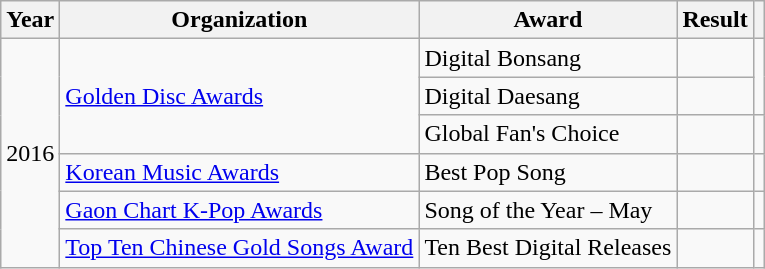<table class="sortable wikitable">
<tr>
<th scope="col">Year</th>
<th scope="col">Organization</th>
<th scope="col">Award</th>
<th scope="col">Result</th>
<th class="unsortable"></th>
</tr>
<tr>
<td rowspan="6">2016</td>
<td rowspan="3"><a href='#'>Golden Disc Awards</a></td>
<td>Digital Bonsang</td>
<td></td>
<td rowspan="2" align="center"></td>
</tr>
<tr>
<td>Digital Daesang</td>
<td></td>
</tr>
<tr>
<td>Global Fan's Choice</td>
<td></td>
<td align="center"></td>
</tr>
<tr>
<td><a href='#'>Korean Music Awards</a></td>
<td>Best Pop Song</td>
<td></td>
<td align="center"></td>
</tr>
<tr>
<td><a href='#'>Gaon Chart K-Pop Awards</a></td>
<td>Song of the Year – May</td>
<td></td>
<td align="center"></td>
</tr>
<tr>
<td><a href='#'>Top Ten Chinese Gold Songs Award</a></td>
<td>Ten Best Digital Releases</td>
<td></td>
<td align="center"></td>
</tr>
</table>
